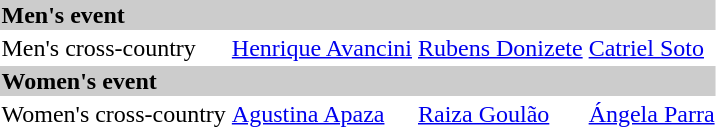<table>
<tr bgcolor="#cccccc">
<td colspan=4><strong>Men's event</strong></td>
</tr>
<tr>
<td>Men's cross-country</td>
<td><a href='#'>Henrique Avancini</a><br></td>
<td><a href='#'>Rubens Donizete</a><br></td>
<td><a href='#'>Catriel Soto</a><br></td>
</tr>
<tr bgcolor="#cccccc">
<td colspan=4><strong>Women's event</strong></td>
</tr>
<tr>
<td>Women's cross-country</td>
<td><a href='#'>Agustina Apaza</a><br></td>
<td><a href='#'>Raiza Goulão</a><br></td>
<td><a href='#'>Ángela Parra</a><br></td>
</tr>
</table>
